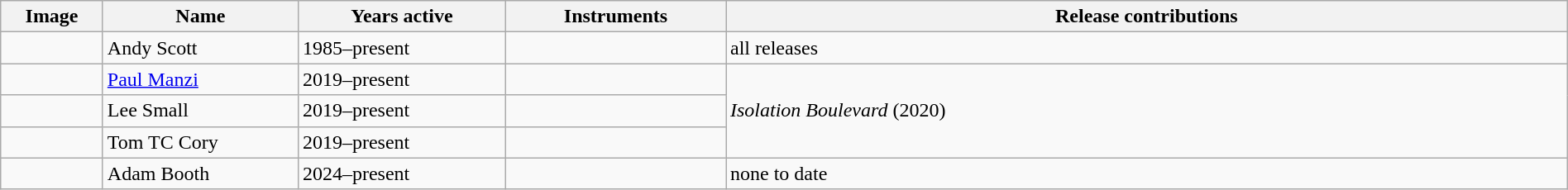<table class="wikitable" border="1" width="100%">
<tr>
<th width="75">Image</th>
<th width="150">Name</th>
<th width="160">Years active</th>
<th width="170">Instruments</th>
<th>Release contributions</th>
</tr>
<tr>
<td></td>
<td>Andy Scott</td>
<td>1985–present</td>
<td></td>
<td>all releases</td>
</tr>
<tr>
<td></td>
<td><a href='#'>Paul Manzi</a></td>
<td>2019–present </td>
<td></td>
<td rowspan="3"><em>Isolation Boulevard</em> (2020)</td>
</tr>
<tr>
<td></td>
<td>Lee Small</td>
<td>2019–present</td>
<td></td>
</tr>
<tr>
<td></td>
<td>Tom TC Cory</td>
<td>2019–present</td>
<td></td>
</tr>
<tr>
<td></td>
<td>Adam Booth</td>
<td>2024–present </td>
<td></td>
<td>none to date</td>
</tr>
</table>
